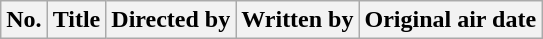<table class="wikitable plainrowheaders" style="background:#fff;">
<tr>
<th style="background:#;">No.</th>
<th style="background:#;">Title</th>
<th style="background:#;">Directed by</th>
<th style="background:#;">Written by</th>
<th style="background:#;">Original air date<br>


















</th>
</tr>
</table>
